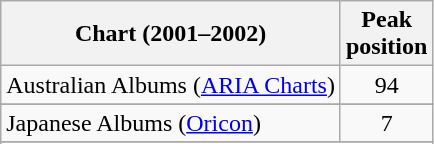<table class="wikitable sortable plainrowheaders">
<tr>
<th>Chart (2001–2002)</th>
<th>Peak<br>position</th>
</tr>
<tr>
<td>Australian Albums (<a href='#'>ARIA Charts</a>)</td>
<td style="text-align:center;">94</td>
</tr>
<tr>
</tr>
<tr>
<td>Japanese Albums (<a href='#'>Oricon</a>)</td>
<td style="text-align:center;">7</td>
</tr>
<tr>
</tr>
<tr>
</tr>
<tr>
</tr>
<tr>
</tr>
<tr>
</tr>
</table>
